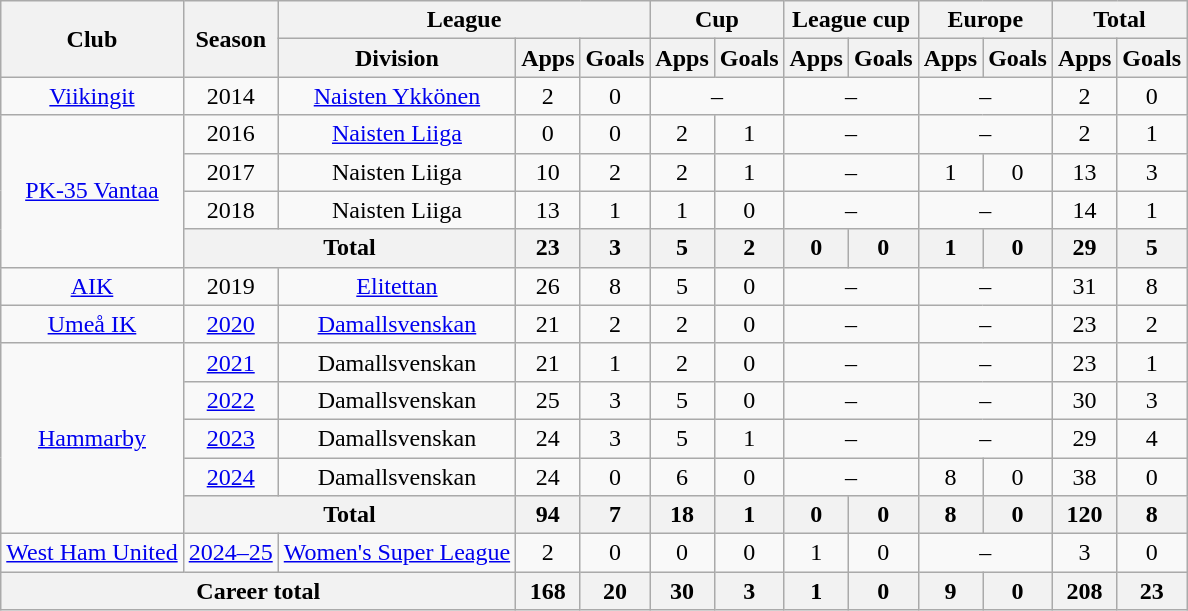<table class="wikitable" style="text-align:center">
<tr>
<th rowspan="2">Club</th>
<th rowspan="2">Season</th>
<th colspan="3">League</th>
<th colspan="2">Cup</th>
<th colspan="2">League cup</th>
<th colspan="2">Europe</th>
<th colspan="2">Total</th>
</tr>
<tr>
<th>Division</th>
<th>Apps</th>
<th>Goals</th>
<th>Apps</th>
<th>Goals</th>
<th>Apps</th>
<th>Goals</th>
<th>Apps</th>
<th>Goals</th>
<th>Apps</th>
<th>Goals</th>
</tr>
<tr>
<td><a href='#'>Viikingit</a></td>
<td>2014</td>
<td><a href='#'>Naisten Ykkönen</a></td>
<td>2</td>
<td>0</td>
<td colspan=2>–</td>
<td colspan=2>–</td>
<td colspan=2>–</td>
<td>2</td>
<td>0</td>
</tr>
<tr>
<td rowspan=4><a href='#'>PK-35 Vantaa</a></td>
<td>2016</td>
<td><a href='#'>Naisten Liiga</a></td>
<td>0</td>
<td>0</td>
<td>2</td>
<td>1</td>
<td colspan=2>–</td>
<td colspan=2>–</td>
<td>2</td>
<td>1</td>
</tr>
<tr>
<td>2017</td>
<td>Naisten Liiga</td>
<td>10</td>
<td>2</td>
<td>2</td>
<td>1</td>
<td colspan=2>–</td>
<td>1</td>
<td>0</td>
<td>13</td>
<td>3</td>
</tr>
<tr>
<td>2018</td>
<td>Naisten Liiga</td>
<td>13</td>
<td>1</td>
<td>1</td>
<td>0</td>
<td colspan=2>–</td>
<td colspan=2>–</td>
<td>14</td>
<td>1</td>
</tr>
<tr>
<th colspan=2>Total</th>
<th>23</th>
<th>3</th>
<th>5</th>
<th>2</th>
<th>0</th>
<th>0</th>
<th>1</th>
<th>0</th>
<th>29</th>
<th>5</th>
</tr>
<tr>
<td><a href='#'>AIK</a></td>
<td>2019</td>
<td><a href='#'>Elitettan</a></td>
<td>26</td>
<td>8</td>
<td>5</td>
<td>0</td>
<td colspan=2>–</td>
<td colspan=2>–</td>
<td>31</td>
<td>8</td>
</tr>
<tr>
<td><a href='#'>Umeå IK</a></td>
<td><a href='#'>2020</a></td>
<td><a href='#'>Damallsvenskan</a></td>
<td>21</td>
<td>2</td>
<td>2</td>
<td>0</td>
<td colspan=2>–</td>
<td colspan=2>–</td>
<td>23</td>
<td>2</td>
</tr>
<tr>
<td rowspan=5><a href='#'>Hammarby</a></td>
<td><a href='#'>2021</a></td>
<td>Damallsvenskan</td>
<td>21</td>
<td>1</td>
<td>2</td>
<td>0</td>
<td colspan=2>–</td>
<td colspan=2>–</td>
<td>23</td>
<td>1</td>
</tr>
<tr>
<td><a href='#'>2022</a></td>
<td>Damallsvenskan</td>
<td>25</td>
<td>3</td>
<td>5</td>
<td>0</td>
<td colspan=2>–</td>
<td colspan=2>–</td>
<td>30</td>
<td>3</td>
</tr>
<tr>
<td><a href='#'>2023</a></td>
<td>Damallsvenskan</td>
<td>24</td>
<td>3</td>
<td>5</td>
<td>1</td>
<td colspan=2>–</td>
<td colspan=2>–</td>
<td>29</td>
<td>4</td>
</tr>
<tr>
<td><a href='#'>2024</a></td>
<td>Damallsvenskan</td>
<td>24</td>
<td>0</td>
<td>6</td>
<td>0</td>
<td colspan=2>–</td>
<td>8</td>
<td>0</td>
<td>38</td>
<td>0</td>
</tr>
<tr>
<th colspan=2>Total</th>
<th>94</th>
<th>7</th>
<th>18</th>
<th>1</th>
<th>0</th>
<th>0</th>
<th>8</th>
<th>0</th>
<th>120</th>
<th>8</th>
</tr>
<tr>
<td><a href='#'>West Ham United</a></td>
<td><a href='#'>2024–25</a></td>
<td><a href='#'>Women's Super League</a></td>
<td>2</td>
<td>0</td>
<td>0</td>
<td>0</td>
<td>1</td>
<td>0</td>
<td colspan=2>–</td>
<td>3</td>
<td>0</td>
</tr>
<tr>
<th colspan="3">Career total</th>
<th>168</th>
<th>20</th>
<th>30</th>
<th>3</th>
<th>1</th>
<th>0</th>
<th>9</th>
<th>0</th>
<th>208</th>
<th>23</th>
</tr>
</table>
